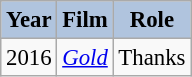<table class="wikitable" style="font-size:95%;">
<tr align="center">
<th style="background:#B0C4DE;">Year</th>
<th style="background:#B0C4DE;">Film</th>
<th style="background:#B0C4DE;">Role</th>
</tr>
<tr>
<td>2016</td>
<td><em><a href='#'>Gold</a></em></td>
<td>Thanks</td>
</tr>
</table>
